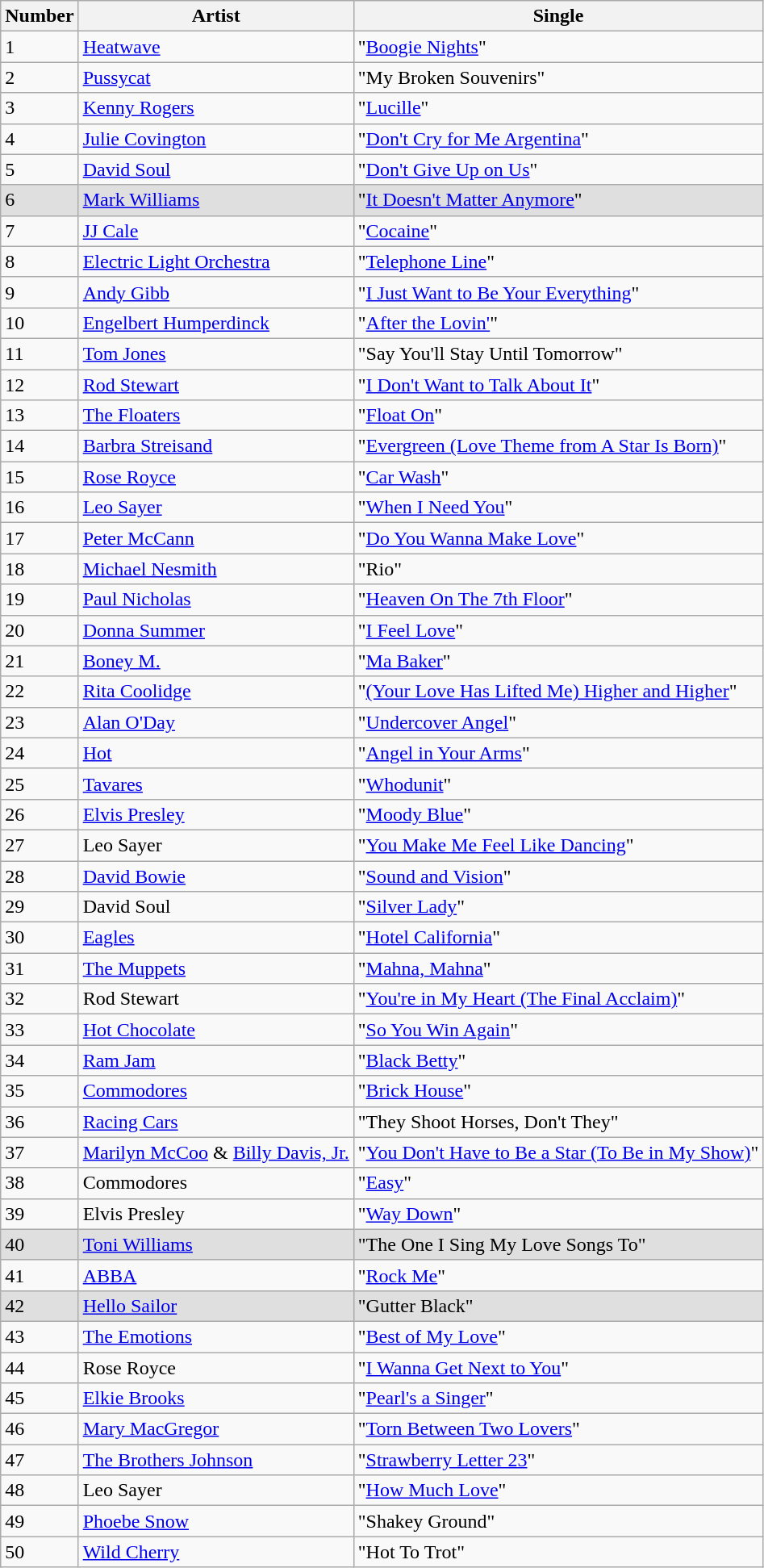<table class="wikitable sortable">
<tr>
<th>Number</th>
<th>Artist</th>
<th>Single</th>
</tr>
<tr>
<td>1</td>
<td><a href='#'>Heatwave</a></td>
<td>"<a href='#'>Boogie Nights</a>"</td>
</tr>
<tr>
<td>2</td>
<td><a href='#'>Pussycat</a></td>
<td>"My Broken Souvenirs"</td>
</tr>
<tr>
<td>3</td>
<td><a href='#'>Kenny Rogers</a></td>
<td>"<a href='#'>Lucille</a>"</td>
</tr>
<tr>
<td>4</td>
<td><a href='#'>Julie Covington</a></td>
<td>"<a href='#'>Don't Cry for Me Argentina</a>"</td>
</tr>
<tr>
<td>5</td>
<td><a href='#'>David Soul</a></td>
<td>"<a href='#'>Don't Give Up on Us</a>"</td>
</tr>
<tr style="background:#dfdfdf;">
<td>6</td>
<td><a href='#'>Mark Williams</a></td>
<td>"<a href='#'>It Doesn't Matter Anymore</a>"</td>
</tr>
<tr>
<td>7</td>
<td><a href='#'>JJ Cale</a></td>
<td>"<a href='#'>Cocaine</a>"</td>
</tr>
<tr>
<td>8</td>
<td><a href='#'>Electric Light Orchestra</a></td>
<td>"<a href='#'>Telephone Line</a>"</td>
</tr>
<tr>
<td>9</td>
<td><a href='#'>Andy Gibb</a></td>
<td>"<a href='#'>I Just Want to Be Your Everything</a>"</td>
</tr>
<tr>
<td>10</td>
<td><a href='#'>Engelbert Humperdinck</a></td>
<td>"<a href='#'>After the Lovin'</a>"</td>
</tr>
<tr>
<td>11</td>
<td><a href='#'>Tom Jones</a></td>
<td>"Say You'll Stay Until Tomorrow"</td>
</tr>
<tr>
<td>12</td>
<td><a href='#'>Rod Stewart</a></td>
<td>"<a href='#'>I Don't Want to Talk About It</a>"</td>
</tr>
<tr>
<td>13</td>
<td><a href='#'>The Floaters</a></td>
<td>"<a href='#'>Float On</a>"</td>
</tr>
<tr>
<td>14</td>
<td><a href='#'>Barbra Streisand</a></td>
<td>"<a href='#'>Evergreen (Love Theme from A Star Is Born)</a>"</td>
</tr>
<tr>
<td>15</td>
<td><a href='#'>Rose Royce</a></td>
<td>"<a href='#'>Car Wash</a>"</td>
</tr>
<tr>
<td>16</td>
<td><a href='#'>Leo Sayer</a></td>
<td>"<a href='#'>When I Need You</a>"</td>
</tr>
<tr>
<td>17</td>
<td><a href='#'>Peter McCann</a></td>
<td>"<a href='#'>Do You Wanna Make Love</a>"</td>
</tr>
<tr>
<td>18</td>
<td><a href='#'>Michael Nesmith</a></td>
<td>"Rio"</td>
</tr>
<tr>
<td>19</td>
<td><a href='#'>Paul Nicholas</a></td>
<td>"<a href='#'>Heaven On The 7th Floor</a>"</td>
</tr>
<tr>
<td>20</td>
<td><a href='#'>Donna Summer</a></td>
<td>"<a href='#'>I Feel Love</a>"</td>
</tr>
<tr>
<td>21</td>
<td><a href='#'>Boney M.</a></td>
<td>"<a href='#'>Ma Baker</a>"</td>
</tr>
<tr>
<td>22</td>
<td><a href='#'>Rita Coolidge</a></td>
<td>"<a href='#'>(Your Love Has Lifted Me) Higher and Higher</a>"</td>
</tr>
<tr>
<td>23</td>
<td><a href='#'>Alan O'Day</a></td>
<td>"<a href='#'>Undercover Angel</a>"</td>
</tr>
<tr>
<td>24</td>
<td><a href='#'>Hot</a></td>
<td>"<a href='#'>Angel in Your Arms</a>"</td>
</tr>
<tr>
<td>25</td>
<td><a href='#'>Tavares</a></td>
<td>"<a href='#'>Whodunit</a>"</td>
</tr>
<tr>
<td>26</td>
<td><a href='#'>Elvis Presley</a></td>
<td>"<a href='#'>Moody Blue</a>"</td>
</tr>
<tr>
<td>27</td>
<td>Leo Sayer</td>
<td>"<a href='#'>You Make Me Feel Like Dancing</a>"</td>
</tr>
<tr>
<td>28</td>
<td><a href='#'>David Bowie</a></td>
<td>"<a href='#'>Sound and Vision</a>"</td>
</tr>
<tr>
<td>29</td>
<td>David Soul</td>
<td>"<a href='#'>Silver Lady</a>"</td>
</tr>
<tr>
<td>30</td>
<td><a href='#'>Eagles</a></td>
<td>"<a href='#'>Hotel California</a>"</td>
</tr>
<tr>
<td>31</td>
<td><a href='#'>The Muppets</a></td>
<td>"<a href='#'>Mahna, Mahna</a>"</td>
</tr>
<tr>
<td>32</td>
<td>Rod Stewart</td>
<td>"<a href='#'>You're in My Heart (The Final Acclaim)</a>"</td>
</tr>
<tr>
<td>33</td>
<td><a href='#'>Hot Chocolate</a></td>
<td>"<a href='#'>So You Win Again</a>"</td>
</tr>
<tr>
<td>34</td>
<td><a href='#'>Ram Jam</a></td>
<td>"<a href='#'>Black Betty</a>"</td>
</tr>
<tr>
<td>35</td>
<td><a href='#'>Commodores</a></td>
<td>"<a href='#'>Brick House</a>"</td>
</tr>
<tr>
<td>36</td>
<td><a href='#'>Racing Cars</a></td>
<td>"They Shoot Horses, Don't They"</td>
</tr>
<tr>
<td>37</td>
<td><a href='#'>Marilyn McCoo</a> & <a href='#'>Billy Davis, Jr.</a></td>
<td>"<a href='#'>You Don't Have to Be a Star (To Be in My Show)</a>"</td>
</tr>
<tr>
<td>38</td>
<td>Commodores</td>
<td>"<a href='#'>Easy</a>"</td>
</tr>
<tr>
<td>39</td>
<td>Elvis Presley</td>
<td>"<a href='#'>Way Down</a>"</td>
</tr>
<tr style="background:#dfdfdf;">
<td>40</td>
<td><a href='#'>Toni Williams</a></td>
<td>"The One I Sing My Love Songs To"</td>
</tr>
<tr>
<td>41</td>
<td><a href='#'>ABBA</a></td>
<td>"<a href='#'>Rock Me</a>"</td>
</tr>
<tr style="background:#dfdfdf;">
<td>42</td>
<td><a href='#'>Hello Sailor</a></td>
<td>"Gutter Black"</td>
</tr>
<tr>
<td>43</td>
<td><a href='#'>The Emotions</a></td>
<td>"<a href='#'>Best of My Love</a>"</td>
</tr>
<tr>
<td>44</td>
<td>Rose Royce</td>
<td>"<a href='#'>I Wanna Get Next to You</a>"</td>
</tr>
<tr>
<td>45</td>
<td><a href='#'>Elkie Brooks</a></td>
<td>"<a href='#'>Pearl's a Singer</a>"</td>
</tr>
<tr>
<td>46</td>
<td><a href='#'>Mary MacGregor</a></td>
<td>"<a href='#'>Torn Between Two Lovers</a>"</td>
</tr>
<tr>
<td>47</td>
<td><a href='#'>The Brothers Johnson</a></td>
<td>"<a href='#'>Strawberry Letter 23</a>"</td>
</tr>
<tr>
<td>48</td>
<td>Leo Sayer</td>
<td>"<a href='#'>How Much Love</a>"</td>
</tr>
<tr>
<td>49</td>
<td><a href='#'>Phoebe Snow</a></td>
<td>"Shakey Ground"</td>
</tr>
<tr>
<td>50</td>
<td><a href='#'>Wild Cherry</a></td>
<td>"Hot To Trot"</td>
</tr>
</table>
